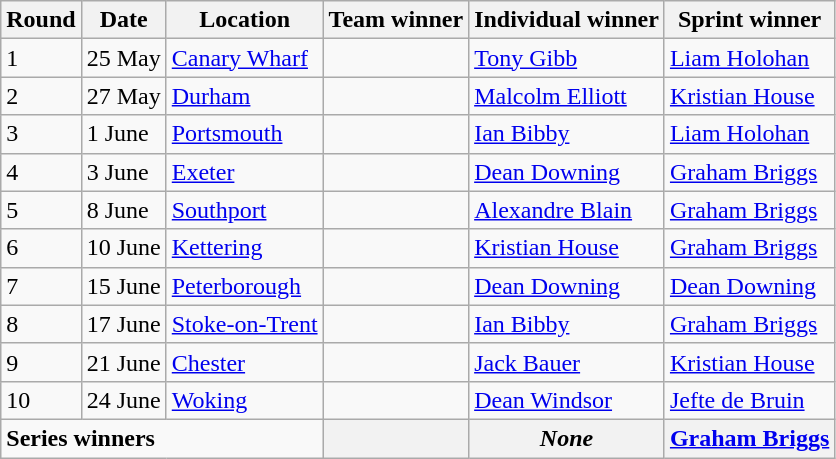<table class=wikitable>
<tr>
<th>Round</th>
<th>Date</th>
<th>Location</th>
<th>Team winner</th>
<th>Individual winner</th>
<th>Sprint winner</th>
</tr>
<tr>
<td>1</td>
<td>25 May</td>
<td><a href='#'>Canary Wharf</a></td>
<td></td>
<td><a href='#'>Tony Gibb</a></td>
<td><a href='#'>Liam Holohan</a></td>
</tr>
<tr>
<td>2</td>
<td>27 May</td>
<td><a href='#'>Durham</a></td>
<td></td>
<td><a href='#'>Malcolm Elliott</a></td>
<td><a href='#'>Kristian House</a></td>
</tr>
<tr>
<td>3</td>
<td>1 June</td>
<td><a href='#'>Portsmouth</a></td>
<td></td>
<td><a href='#'>Ian Bibby</a></td>
<td><a href='#'>Liam Holohan</a></td>
</tr>
<tr>
<td>4</td>
<td>3 June</td>
<td><a href='#'>Exeter</a></td>
<td></td>
<td><a href='#'>Dean Downing</a></td>
<td><a href='#'>Graham Briggs</a></td>
</tr>
<tr>
<td>5</td>
<td>8 June</td>
<td><a href='#'>Southport</a></td>
<td></td>
<td><a href='#'>Alexandre Blain</a></td>
<td><a href='#'>Graham Briggs</a></td>
</tr>
<tr>
<td>6</td>
<td>10 June</td>
<td><a href='#'>Kettering</a></td>
<td></td>
<td><a href='#'>Kristian House</a></td>
<td><a href='#'>Graham Briggs</a></td>
</tr>
<tr>
<td>7</td>
<td>15 June</td>
<td><a href='#'>Peterborough</a></td>
<td></td>
<td><a href='#'>Dean Downing</a></td>
<td><a href='#'>Dean Downing</a></td>
</tr>
<tr>
<td>8</td>
<td>17 June</td>
<td><a href='#'>Stoke-on-Trent</a></td>
<td></td>
<td><a href='#'>Ian Bibby</a></td>
<td><a href='#'>Graham Briggs</a></td>
</tr>
<tr>
<td>9</td>
<td>21 June</td>
<td><a href='#'>Chester</a></td>
<td></td>
<td><a href='#'>Jack Bauer</a></td>
<td><a href='#'>Kristian House</a></td>
</tr>
<tr>
<td>10</td>
<td>24 June</td>
<td><a href='#'>Woking</a></td>
<td></td>
<td><a href='#'>Dean Windsor</a></td>
<td><a href='#'>Jefte de Bruin</a></td>
</tr>
<tr>
<td colspan="3"><strong>Series winners</strong></td>
<th></th>
<th><em>None</em></th>
<th><a href='#'>Graham Briggs</a></th>
</tr>
</table>
